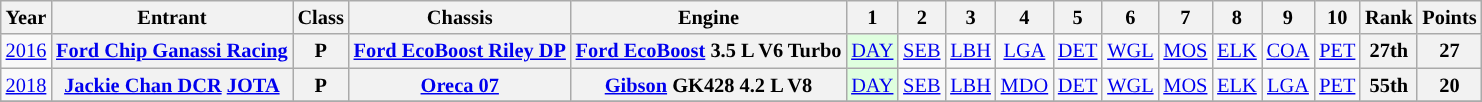<table class="wikitable" style="text-align:center; font-size:85%">
<tr>
<th>Year</th>
<th>Entrant</th>
<th>Class</th>
<th>Chassis</th>
<th>Engine</th>
<th>1</th>
<th>2</th>
<th>3</th>
<th>4</th>
<th>5</th>
<th>6</th>
<th>7</th>
<th>8</th>
<th>9</th>
<th>10</th>
<th>Rank</th>
<th>Points</th>
</tr>
<tr>
<td><a href='#'>2016</a></td>
<th nowrap><a href='#'>Ford Chip Ganassi Racing</a></th>
<th>P</th>
<th nowrap><a href='#'>Ford EcoBoost Riley DP</a></th>
<th nowrap><a href='#'>Ford EcoBoost</a> 3.5 L V6 Turbo</th>
<td style="background:#DFFFDF;"><a href='#'>DAY</a><br></td>
<td><a href='#'>SEB</a></td>
<td><a href='#'>LBH</a></td>
<td><a href='#'>LGA</a></td>
<td><a href='#'>DET</a></td>
<td><a href='#'>WGL</a></td>
<td><a href='#'>MOS</a></td>
<td><a href='#'>ELK</a></td>
<td><a href='#'>COA</a></td>
<td><a href='#'>PET</a></td>
<th>27th</th>
<th>27</th>
</tr>
<tr>
<td><a href='#'>2018</a></td>
<th><a href='#'>Jackie Chan DCR</a> <a href='#'>JOTA</a></th>
<th>P</th>
<th><a href='#'>Oreca 07</a></th>
<th><a href='#'>Gibson</a> GK428 4.2 L V8</th>
<td style="background:#DFFFDF;"><a href='#'>DAY</a><br></td>
<td><a href='#'>SEB</a></td>
<td><a href='#'>LBH</a></td>
<td><a href='#'>MDO</a></td>
<td><a href='#'>DET</a></td>
<td><a href='#'>WGL</a></td>
<td><a href='#'>MOS</a></td>
<td><a href='#'>ELK</a></td>
<td><a href='#'>LGA</a></td>
<td><a href='#'>PET</a></td>
<th>55th</th>
<th>20</th>
</tr>
<tr>
</tr>
</table>
